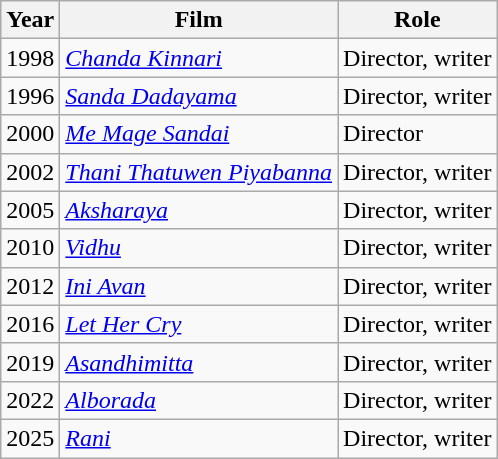<table class="wikitable">
<tr>
<th>Year</th>
<th>Film</th>
<th>Role</th>
</tr>
<tr>
<td>1998</td>
<td><em><a href='#'>Chanda Kinnari</a></em></td>
<td>Director, writer</td>
</tr>
<tr>
<td>1996</td>
<td><em><a href='#'>Sanda Dadayama</a></em></td>
<td>Director, writer</td>
</tr>
<tr>
<td>2000</td>
<td><em><a href='#'>Me Mage Sandai</a></em></td>
<td>Director</td>
</tr>
<tr>
<td>2002</td>
<td><em><a href='#'>Thani Thatuwen Piyabanna</a></em></td>
<td>Director, writer</td>
</tr>
<tr>
<td>2005</td>
<td><em><a href='#'>Aksharaya</a></em></td>
<td>Director, writer</td>
</tr>
<tr>
<td>2010</td>
<td><em><a href='#'>Vidhu</a></em></td>
<td>Director, writer</td>
</tr>
<tr>
<td>2012</td>
<td><em><a href='#'>Ini Avan</a></em></td>
<td>Director, writer</td>
</tr>
<tr>
<td>2016</td>
<td><em><a href='#'>Let Her Cry</a></em></td>
<td>Director, writer</td>
</tr>
<tr>
<td>2019</td>
<td><em><a href='#'>Asandhimitta</a></em></td>
<td>Director, writer</td>
</tr>
<tr>
<td>2022</td>
<td><em><a href='#'>Alborada</a></em></td>
<td>Director, writer</td>
</tr>
<tr>
<td>2025</td>
<td><em><a href='#'>Rani</a></em></td>
<td>Director, writer</td>
</tr>
</table>
